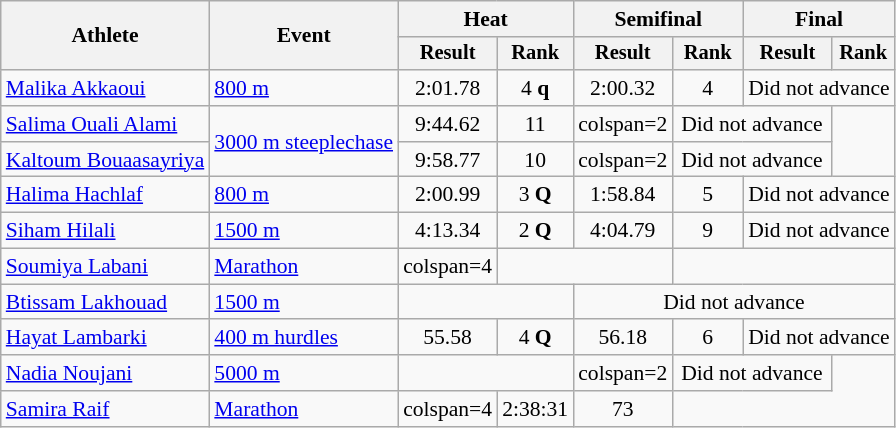<table class="wikitable" style="font-size:90%">
<tr>
<th rowspan="2">Athlete</th>
<th rowspan="2">Event</th>
<th colspan="2">Heat</th>
<th colspan="2">Semifinal</th>
<th colspan="2">Final</th>
</tr>
<tr style="font-size:95%">
<th>Result</th>
<th>Rank</th>
<th>Result</th>
<th>Rank</th>
<th>Result</th>
<th>Rank</th>
</tr>
<tr align=center>
<td align=left><a href='#'>Malika Akkaoui</a></td>
<td align=left><a href='#'>800 m</a></td>
<td>2:01.78</td>
<td>4 <strong>q</strong></td>
<td>2:00.32</td>
<td>4</td>
<td colspan=2>Did not advance</td>
</tr>
<tr align=center>
<td align=left><a href='#'>Salima Ouali Alami</a></td>
<td align=left rowspan=2><a href='#'>3000 m steeplechase</a></td>
<td>9:44.62</td>
<td>11</td>
<td>colspan=2 </td>
<td colspan=2>Did not advance</td>
</tr>
<tr align=center>
<td align=left><a href='#'>Kaltoum Bouaasayriya</a></td>
<td>9:58.77</td>
<td>10</td>
<td>colspan=2 </td>
<td colspan=2>Did not advance</td>
</tr>
<tr align=center>
<td align=left><a href='#'>Halima Hachlaf</a></td>
<td align=left><a href='#'>800 m</a></td>
<td>2:00.99</td>
<td>3 <strong>Q</strong></td>
<td>1:58.84</td>
<td>5</td>
<td colspan=2>Did not advance</td>
</tr>
<tr align=center>
<td align=left><a href='#'>Siham Hilali</a></td>
<td align=left><a href='#'>1500 m</a></td>
<td>4:13.34</td>
<td>2 <strong>Q</strong></td>
<td>4:04.79</td>
<td>9</td>
<td colspan=2>Did not advance</td>
</tr>
<tr align=center>
<td align=left><a href='#'>Soumiya Labani</a></td>
<td align=left><a href='#'>Marathon</a></td>
<td>colspan=4 </td>
<td colspan=2></td>
</tr>
<tr align=center>
<td align=left><a href='#'>Btissam Lakhouad</a></td>
<td align=left><a href='#'>1500 m</a></td>
<td colspan=2></td>
<td colspan=4>Did not advance</td>
</tr>
<tr align=center>
<td align=left><a href='#'>Hayat Lambarki</a></td>
<td align=left><a href='#'>400 m hurdles</a></td>
<td>55.58</td>
<td>4 <strong>Q</strong></td>
<td>56.18</td>
<td>6</td>
<td colspan=2>Did not advance</td>
</tr>
<tr align=center>
<td align=left><a href='#'>Nadia Noujani</a></td>
<td align=left><a href='#'>5000 m</a></td>
<td colspan=2></td>
<td>colspan=2 </td>
<td colspan=2>Did not advance</td>
</tr>
<tr align=center>
<td align=left><a href='#'>Samira Raif</a></td>
<td align=left><a href='#'>Marathon</a></td>
<td>colspan=4 </td>
<td>2:38:31</td>
<td>73</td>
</tr>
</table>
